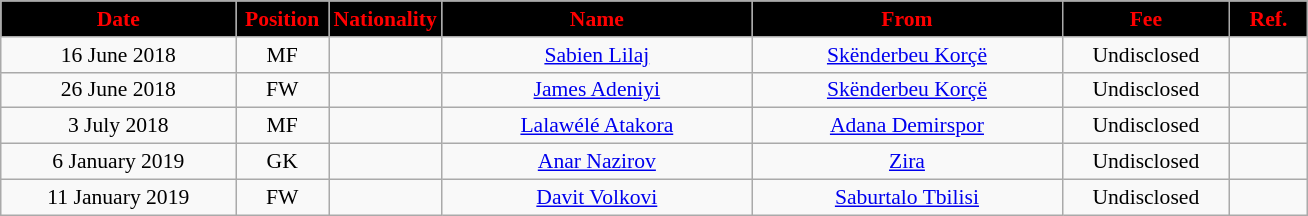<table class="wikitable"  style="text-align:center; font-size:90%; ">
<tr>
<th style="background:#000000; color:#FF0000; width:150px;">Date</th>
<th style="background:#000000; color:#FF0000; width:55px;">Position</th>
<th style="background:#000000; color:#FF0000; width:55px;">Nationality</th>
<th style="background:#000000; color:#FF0000; width:200px;">Name</th>
<th style="background:#000000; color:#FF0000; width:200px;">From</th>
<th style="background:#000000; color:#FF0000; width:105px;">Fee</th>
<th style="background:#000000; color:#FF0000; width:45px;">Ref.</th>
</tr>
<tr>
<td>16 June 2018</td>
<td>MF</td>
<td></td>
<td><a href='#'>Sabien Lilaj</a></td>
<td><a href='#'>Skënderbeu Korçë</a></td>
<td>Undisclosed</td>
<td></td>
</tr>
<tr>
<td>26 June 2018</td>
<td>FW</td>
<td></td>
<td><a href='#'>James Adeniyi</a></td>
<td><a href='#'>Skënderbeu Korçë</a></td>
<td>Undisclosed</td>
<td></td>
</tr>
<tr>
<td>3 July 2018</td>
<td>MF</td>
<td></td>
<td><a href='#'>Lalawélé Atakora</a></td>
<td><a href='#'>Adana Demirspor</a></td>
<td>Undisclosed</td>
<td></td>
</tr>
<tr>
<td>6 January 2019</td>
<td>GK</td>
<td></td>
<td><a href='#'>Anar Nazirov</a></td>
<td><a href='#'>Zira</a></td>
<td>Undisclosed</td>
<td></td>
</tr>
<tr>
<td>11 January 2019</td>
<td>FW</td>
<td></td>
<td><a href='#'>Davit Volkovi</a></td>
<td><a href='#'>Saburtalo Tbilisi</a></td>
<td>Undisclosed</td>
<td></td>
</tr>
</table>
